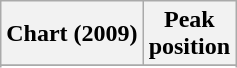<table class="wikitable sortable plainrowheaders" style="text-align:center">
<tr>
<th>Chart (2009)</th>
<th>Peak<br>position</th>
</tr>
<tr>
</tr>
<tr>
</tr>
</table>
